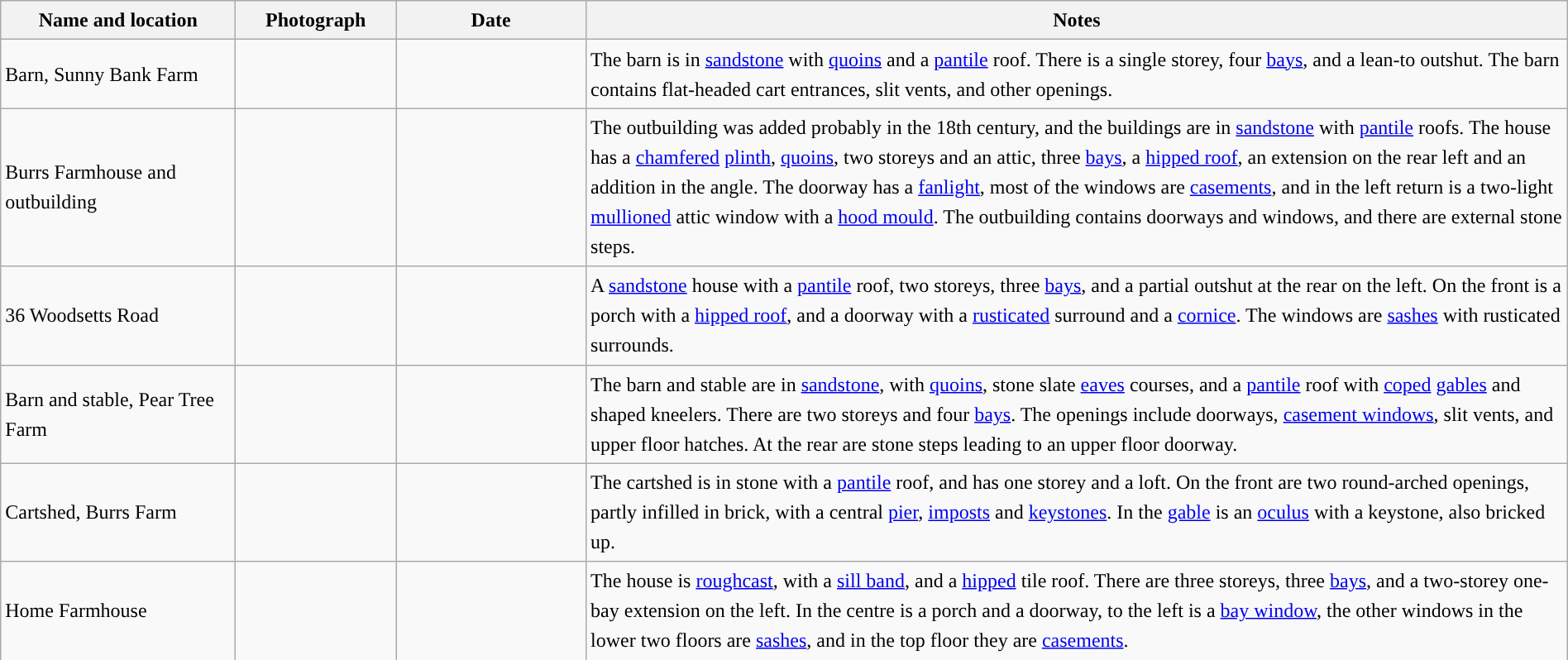<table class="wikitable sortable plainrowheaders" style="width:100%;border:0px;text-align:left;line-height:150%;">
<tr>
<th scope="col"  style="width:150px">Name and location</th>
<th scope="col"  style="width:100px" class="unsortable">Photograph</th>
<th scope="col"  style="width:120px">Date</th>
<th scope="col"  style="width:650px" class="unsortable">Notes</th>
</tr>
<tr>
<td>Barn, Sunny Bank Farm<br><small></small></td>
<td></td>
<td align="center"></td>
<td>The barn is in <a href='#'>sandstone</a> with <a href='#'>quoins</a> and a <a href='#'>pantile</a> roof.  There is a single storey, four <a href='#'>bays</a>, and a lean-to outshut.  The barn contains flat-headed cart entrances, slit vents, and other openings.</td>
</tr>
<tr>
<td>Burrs Farmhouse and outbuilding<br><small></small></td>
<td></td>
<td align="center"></td>
<td>The outbuilding was added probably in the 18th century, and the buildings are in <a href='#'>sandstone</a> with <a href='#'>pantile</a> roofs.  The house has a <a href='#'>chamfered</a> <a href='#'>plinth</a>, <a href='#'>quoins</a>, two storeys and an attic, three <a href='#'>bays</a>, a <a href='#'>hipped roof</a>, an extension on the rear left and an addition in the angle.  The doorway has a <a href='#'>fanlight</a>, most of the windows are <a href='#'>casements</a>, and in the left return is a two-light <a href='#'>mullioned</a> attic window with a <a href='#'>hood mould</a>.  The outbuilding contains doorways and windows, and there are external stone steps.</td>
</tr>
<tr>
<td>36 Woodsetts Road<br><small></small></td>
<td></td>
<td align="center"></td>
<td>A <a href='#'>sandstone</a> house with a <a href='#'>pantile</a> roof, two storeys, three <a href='#'>bays</a>, and a partial outshut at  the rear on the left.  On the front is a porch with a <a href='#'>hipped roof</a>, and a doorway with a <a href='#'>rusticated</a> surround and a <a href='#'>cornice</a>.  The windows are <a href='#'>sashes</a> with rusticated surrounds.</td>
</tr>
<tr>
<td>Barn and stable, Pear Tree Farm<br><small></small></td>
<td></td>
<td align="center"></td>
<td>The barn and stable are in <a href='#'>sandstone</a>, with <a href='#'>quoins</a>, stone slate <a href='#'>eaves</a> courses, and a <a href='#'>pantile</a> roof with <a href='#'>coped</a> <a href='#'>gables</a> and shaped kneelers.  There are two storeys and four <a href='#'>bays</a>.  The openings include doorways, <a href='#'>casement windows</a>, slit vents, and upper floor hatches.  At the rear are stone steps leading to an upper floor doorway.</td>
</tr>
<tr>
<td>Cartshed, Burrs Farm<br><small></small></td>
<td></td>
<td align="center"></td>
<td>The cartshed is in stone with a <a href='#'>pantile</a> roof, and has one storey and a loft. On the front are two round-arched openings, partly infilled in brick, with a central <a href='#'>pier</a>, <a href='#'>imposts</a> and <a href='#'>keystones</a>.  In the <a href='#'>gable</a> is an <a href='#'>oculus</a> with a keystone, also bricked up.</td>
</tr>
<tr>
<td>Home Farmhouse<br><small></small></td>
<td></td>
<td align="center"></td>
<td>The house is <a href='#'>roughcast</a>, with a <a href='#'>sill band</a>, and a <a href='#'>hipped</a> tile roof.  There are three storeys, three <a href='#'>bays</a>, and a two-storey one-bay extension on the left.  In the centre is a porch and a doorway, to the left is a <a href='#'>bay window</a>, the other windows in the lower two floors are <a href='#'>sashes</a>, and in the top floor they are <a href='#'>casements</a>.</td>
</tr>
<tr>
</tr>
</table>
